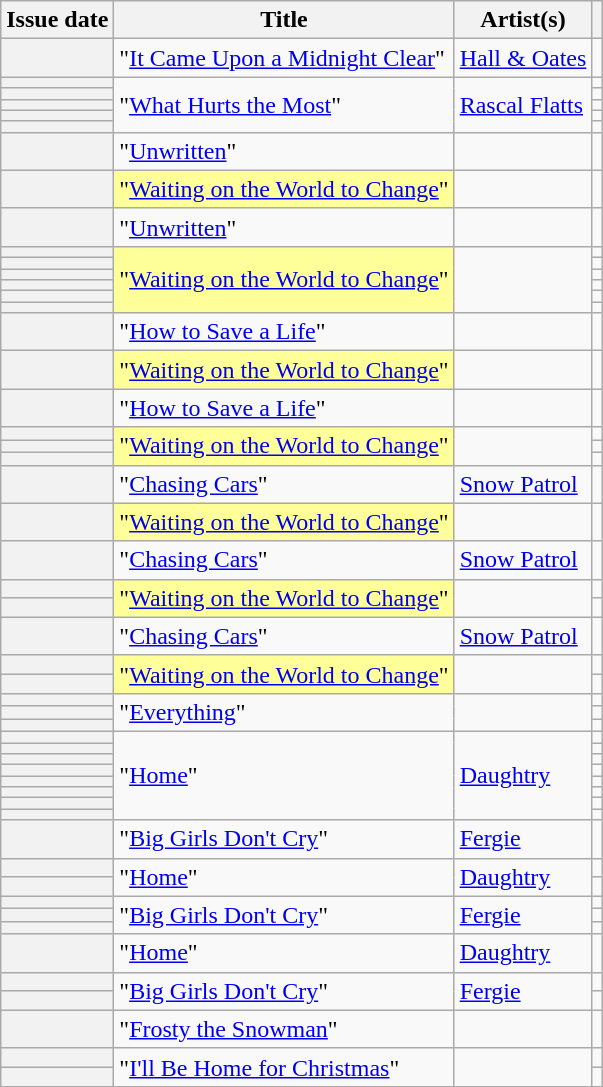<table class="wikitable sortable plainrowheaders">
<tr>
<th scope=col>Issue date</th>
<th scope=col>Title</th>
<th scope=col>Artist(s)</th>
<th scope=col class=unsortable></th>
</tr>
<tr>
<th scope=row></th>
<td rowspan="1">"<a href='#'>It Came Upon a Midnight Clear</a>"</td>
<td rowspan="1"><a href='#'>Hall & Oates</a></td>
<td align=center></td>
</tr>
<tr>
<th scope=row></th>
<td rowspan="5">"<a href='#'>What Hurts the Most</a>"</td>
<td rowspan="5"><a href='#'>Rascal Flatts</a></td>
<td align=center></td>
</tr>
<tr>
<th scope=row></th>
<td align=center></td>
</tr>
<tr>
<th scope=row></th>
<td align=center></td>
</tr>
<tr>
<th scope=row></th>
<td align=center></td>
</tr>
<tr>
<th scope=row></th>
<td align=center></td>
</tr>
<tr>
<th scope=row></th>
<td rowspan="1">"<a href='#'>Unwritten</a>"</td>
<td rowspan="1"></td>
<td align=center></td>
</tr>
<tr>
<th scope=row></th>
<td bgcolor=#FFFF99 rowspan="1">"<a href='#'>Waiting on the World to Change</a>" </td>
<td rowspan="1"></td>
<td align=center></td>
</tr>
<tr>
<th scope=row></th>
<td rowspan="1">"<a href='#'>Unwritten</a>"</td>
<td rowspan="1"></td>
<td align=center></td>
</tr>
<tr>
<th scope=row></th>
<td bgcolor=#FFFF99 rowspan="6">"<a href='#'>Waiting on the World to Change</a>" </td>
<td rowspan="6"></td>
<td align=center></td>
</tr>
<tr>
<th scope=row></th>
<td align=center></td>
</tr>
<tr>
<th scope=row></th>
<td align=center></td>
</tr>
<tr>
<th scope=row></th>
<td align=center></td>
</tr>
<tr>
<th scope=row></th>
<td align=center></td>
</tr>
<tr>
<th scope=row></th>
<td align=center></td>
</tr>
<tr>
<th scope=row></th>
<td rowspan="1">"<a href='#'>How to Save a Life</a>"</td>
<td rowspan="1"></td>
<td align=center></td>
</tr>
<tr>
<th scope=row></th>
<td bgcolor=#FFFF99 rowspan="1">"<a href='#'>Waiting on the World to Change</a>" </td>
<td rowspan="1"></td>
<td align=center></td>
</tr>
<tr>
<th scope=row></th>
<td rowspan="1">"<a href='#'>How to Save a Life</a>"</td>
<td rowspan="1"></td>
<td align=center></td>
</tr>
<tr>
<th scope=row></th>
<td bgcolor=#FFFF99 rowspan="3">"<a href='#'>Waiting on the World to Change</a>" </td>
<td rowspan="3"></td>
<td align=center></td>
</tr>
<tr>
<th scope=row></th>
<td align=center></td>
</tr>
<tr>
<th scope=row></th>
<td align=center></td>
</tr>
<tr>
<th scope=row></th>
<td rowspan="1">"<a href='#'>Chasing Cars</a>"</td>
<td rowspan="1"><a href='#'>Snow Patrol</a></td>
<td align=center></td>
</tr>
<tr>
<th scope=row></th>
<td bgcolor=#FFFF99 rowspan="1">"<a href='#'>Waiting on the World to Change</a>" </td>
<td rowspan="1"></td>
<td align=center></td>
</tr>
<tr>
<th scope=row></th>
<td rowspan="1">"<a href='#'>Chasing Cars</a>"</td>
<td rowspan="1"><a href='#'>Snow Patrol</a></td>
<td align=center></td>
</tr>
<tr>
<th scope=row></th>
<td bgcolor=#FFFF99 rowspan="2">"<a href='#'>Waiting on the World to Change</a>" </td>
<td rowspan="2"></td>
<td align=center></td>
</tr>
<tr>
<th scope=row></th>
<td align=center></td>
</tr>
<tr>
<th scope=row></th>
<td rowspan="1">"<a href='#'>Chasing Cars</a>"</td>
<td rowspan="1"><a href='#'>Snow Patrol</a></td>
<td align=center></td>
</tr>
<tr>
<th scope=row></th>
<td bgcolor=#FFFF99 rowspan="2">"<a href='#'>Waiting on the World to Change</a>" </td>
<td rowspan="2"></td>
<td align=center></td>
</tr>
<tr>
<th scope=row></th>
<td align=center></td>
</tr>
<tr>
<th scope=row></th>
<td rowspan="3">"<a href='#'>Everything</a>"</td>
<td rowspan="3"></td>
<td align=center></td>
</tr>
<tr>
<th scope=row></th>
<td align=center></td>
</tr>
<tr>
<th scope=row></th>
<td align=center></td>
</tr>
<tr>
<th scope=row></th>
<td rowspan="8">"<a href='#'>Home</a>"</td>
<td rowspan="8"><a href='#'>Daughtry</a></td>
<td align=center></td>
</tr>
<tr>
<th scope=row></th>
<td align=center></td>
</tr>
<tr>
<th scope=row></th>
<td align=center></td>
</tr>
<tr>
<th scope=row></th>
<td align=center></td>
</tr>
<tr>
<th scope=row></th>
<td align=center></td>
</tr>
<tr>
<th scope=row></th>
<td align=center></td>
</tr>
<tr>
<th scope=row></th>
<td align=center></td>
</tr>
<tr>
<th scope=row></th>
<td align=center></td>
</tr>
<tr>
<th scope=row></th>
<td rowspan="1">"<a href='#'>Big Girls Don't Cry</a>"</td>
<td rowspan="1"><a href='#'>Fergie</a></td>
<td align=center></td>
</tr>
<tr>
<th scope=row></th>
<td rowspan="2">"<a href='#'>Home</a>"</td>
<td rowspan="2"><a href='#'>Daughtry</a></td>
<td align=center></td>
</tr>
<tr>
<th scope=row></th>
<td align=center></td>
</tr>
<tr>
<th scope=row></th>
<td rowspan="3">"<a href='#'>Big Girls Don't Cry</a>"</td>
<td rowspan="3"><a href='#'>Fergie</a></td>
<td align=center></td>
</tr>
<tr>
<th scope=row></th>
<td align=center></td>
</tr>
<tr>
<th scope=row></th>
<td align=center></td>
</tr>
<tr>
<th scope=row></th>
<td rowspan="1">"<a href='#'>Home</a>"</td>
<td rowspan="1"><a href='#'>Daughtry</a></td>
<td align=center></td>
</tr>
<tr>
<th scope=row></th>
<td rowspan="2">"<a href='#'>Big Girls Don't Cry</a>"</td>
<td rowspan="2"><a href='#'>Fergie</a></td>
<td align=center></td>
</tr>
<tr>
<th scope=row></th>
<td align=center></td>
</tr>
<tr>
<th scope=row></th>
<td rowspan="1">"<a href='#'>Frosty the Snowman</a>"</td>
<td rowspan="1"></td>
<td align=center></td>
</tr>
<tr>
<th scope=row></th>
<td rowspan="2">"<a href='#'>I'll Be Home for Christmas</a>"</td>
<td rowspan="2"></td>
<td align=center></td>
</tr>
<tr>
<th scope=row></th>
<td align=center></td>
</tr>
<tr>
</tr>
</table>
